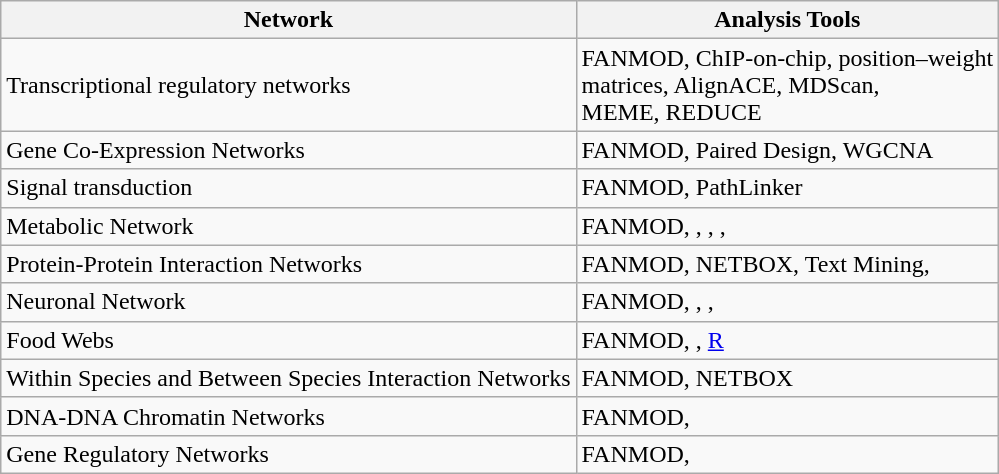<table class="wikitable">
<tr>
<th>Network</th>
<th>Analysis Tools</th>
</tr>
<tr>
<td>Transcriptional regulatory networks</td>
<td>FANMOD, ChIP-on-chip, position–weight<br>matrices, AlignACE, MDScan,<br>MEME, REDUCE</td>
</tr>
<tr>
<td>Gene Co-Expression Networks</td>
<td>FANMOD, Paired Design, WGCNA</td>
</tr>
<tr>
<td>Signal transduction</td>
<td>FANMOD, PathLinker</td>
</tr>
<tr>
<td>Metabolic Network</td>
<td>FANMOD,  , , , </td>
</tr>
<tr>
<td>Protein-Protein Interaction Networks</td>
<td>FANMOD, NETBOX, Text Mining, </td>
</tr>
<tr>
<td>Neuronal Network</td>
<td>FANMOD, , , </td>
</tr>
<tr>
<td>Food Webs</td>
<td>FANMOD, , <a href='#'>R</a></td>
</tr>
<tr>
<td>Within Species and Between Species Interaction Networks</td>
<td>FANMOD, NETBOX</td>
</tr>
<tr>
<td>DNA-DNA Chromatin Networks</td>
<td>FANMOD,</td>
</tr>
<tr>
<td>Gene Regulatory Networks</td>
<td>FANMOD,</td>
</tr>
</table>
